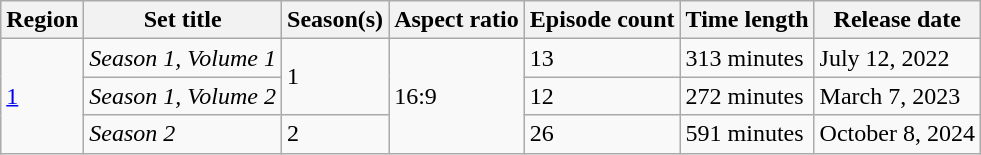<table class="wikitable sortable">
<tr>
<th scope="col">Region</th>
<th scope="col">Set title</th>
<th scope="col">Season(s)</th>
<th scope="col">Aspect ratio</th>
<th scope="col">Episode count</th>
<th scope="col">Time length</th>
<th scope="col">Release date</th>
</tr>
<tr>
<td "style="text-align:center;" rowspan="3"><a href='#'>1</a></td>
<td "style="text-align:center;"><em>Season 1, Volume 1</em></td>
<td "style="text-align:center;" rowspan="2">1</td>
<td "style="text-align:center;" rowspan="3">16:9</td>
<td "style="text-align:center;">13</td>
<td "style="text-align:center;">313 minutes</td>
<td "style="text-align:center;">July 12, 2022</td>
</tr>
<tr>
<td "style="text-align:center;"><em>Season 1, Volume 2</em></td>
<td "style="text-align:center;">12</td>
<td "style="text-align:center;">272 minutes</td>
<td "style="text-align:center;">March 7, 2023</td>
</tr>
<tr>
<td "style="text-align:center;"><em>Season 2</em></td>
<td "style="text-align:center;">2</td>
<td "style="text-align:center;">26</td>
<td "style="text-align:center;">591 minutes</td>
<td "style="text-align:center;">October 8, 2024</td>
</tr>
</table>
